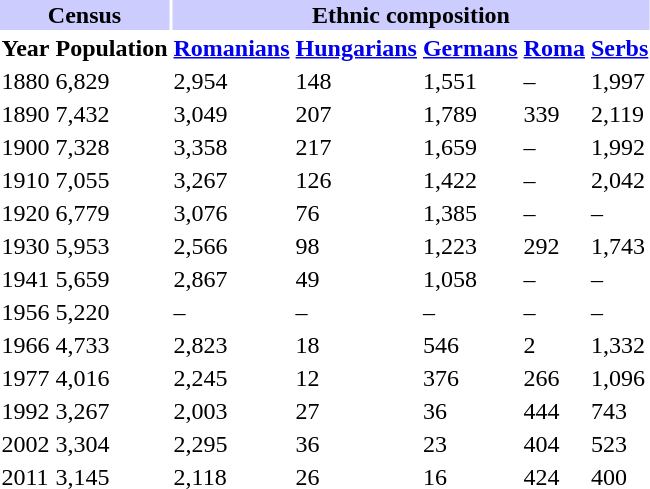<table class="toccolours">
<tr>
<th align="center" colspan="2" style="background:#ccccff;">Census</th>
<th align="center" colspan="5" style="background:#ccccff;">Ethnic composition</th>
</tr>
<tr>
<th>Year</th>
<th>Population</th>
<th><a href='#'>Romanians</a></th>
<th><a href='#'>Hungarians</a></th>
<th><a href='#'>Germans</a></th>
<th><a href='#'>Roma</a></th>
<th><a href='#'>Serbs</a></th>
</tr>
<tr>
<td>1880</td>
<td>6,829</td>
<td>2,954</td>
<td>148</td>
<td>1,551</td>
<td>–</td>
<td>1,997</td>
</tr>
<tr>
<td>1890</td>
<td>7,432</td>
<td>3,049</td>
<td>207</td>
<td>1,789</td>
<td>339</td>
<td>2,119</td>
</tr>
<tr>
<td>1900</td>
<td>7,328</td>
<td>3,358</td>
<td>217</td>
<td>1,659</td>
<td>–</td>
<td>1,992</td>
</tr>
<tr>
<td>1910</td>
<td>7,055</td>
<td>3,267</td>
<td>126</td>
<td>1,422</td>
<td>–</td>
<td>2,042</td>
</tr>
<tr>
<td>1920</td>
<td>6,779</td>
<td>3,076</td>
<td>76</td>
<td>1,385</td>
<td>–</td>
<td>–</td>
</tr>
<tr>
<td>1930</td>
<td>5,953</td>
<td>2,566</td>
<td>98</td>
<td>1,223</td>
<td>292</td>
<td>1,743</td>
</tr>
<tr>
<td>1941</td>
<td>5,659</td>
<td>2,867</td>
<td>49</td>
<td>1,058</td>
<td>–</td>
<td>–</td>
</tr>
<tr>
<td>1956</td>
<td>5,220</td>
<td>–</td>
<td>–</td>
<td>–</td>
<td>–</td>
<td>–</td>
</tr>
<tr>
<td>1966</td>
<td>4,733</td>
<td>2,823</td>
<td>18</td>
<td>546</td>
<td>2</td>
<td>1,332</td>
</tr>
<tr>
<td>1977</td>
<td>4,016</td>
<td>2,245</td>
<td>12</td>
<td>376</td>
<td>266</td>
<td>1,096</td>
</tr>
<tr>
<td>1992</td>
<td>3,267</td>
<td>2,003</td>
<td>27</td>
<td>36</td>
<td>444</td>
<td>743</td>
</tr>
<tr>
<td>2002</td>
<td>3,304</td>
<td>2,295</td>
<td>36</td>
<td>23</td>
<td>404</td>
<td>523</td>
</tr>
<tr>
<td>2011</td>
<td>3,145</td>
<td>2,118</td>
<td>26</td>
<td>16</td>
<td>424</td>
<td>400</td>
</tr>
</table>
